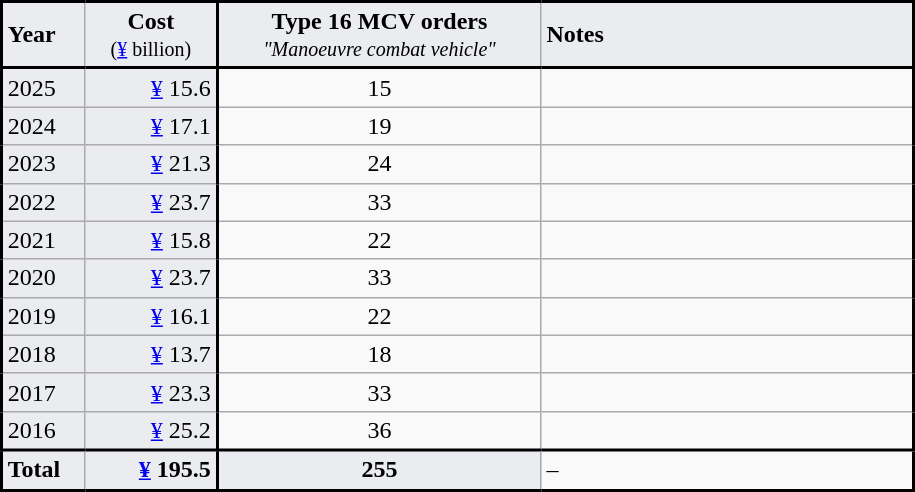<table class="wikitable">
<tr>
<td style="width:3em;background:#EAECF0;border-left:solid 2px black;border-top:solid 2px black;border-bottom:solid 2px black"><strong>Year</strong></td>
<td style="text-align: center; width:5em;background:#EAECF0;border-top:solid 2px black;border-bottom:solid 2px black"><strong>Cost</strong><br><small>(<a href='#'>¥</a> billion)</small></td>
<td style="width:13em;text-align: center; background:#EAECF0;border-left:solid 2px black;border-top:solid 2px black;border-bottom:solid 2px black;"><strong>Type 16 MCV orders</strong><br><small><em>"Manoeuvre combat vehicle"</em></small></td>
<td style="text-align: left; width:15em;background:#EAECF0;border-top:solid 2px black;border-bottom:solid 2px black;border-right:solid 2px black"><strong>Notes</strong></td>
</tr>
<tr>
<td style="background:#EAECF0;border-left:solid 2px black">2025</td>
<td style="background:#EAECF0;border-right:solid 2px black;text-align: right;"><a href='#'>¥</a> 15.6</td>
<td style="text-align: center;">15</td>
<td style="border-right:solid 2px black;"></td>
</tr>
<tr>
<td style="background:#EAECF0;border-left:solid 2px black">2024</td>
<td style="background:#EAECF0;border-right:solid 2px black;text-align: right;"><a href='#'>¥</a> 17.1</td>
<td style="text-align: center;">19</td>
<td style="border-right:solid 2px black;"></td>
</tr>
<tr>
<td style="background:#EAECF0;border-left:solid 2px black">2023</td>
<td style="background:#EAECF0;border-right:solid 2px black;text-align: right;"><a href='#'>¥</a> 21.3</td>
<td style="text-align: center;">24</td>
<td style="border-right:solid 2px black;"></td>
</tr>
<tr>
<td style="background:#EAECF0;border-left:solid 2px black">2022</td>
<td style="background:#EAECF0;border-right:solid 2px black;text-align: right;"><a href='#'>¥</a> 23.7</td>
<td style="text-align: center;">33</td>
<td style="border-right:solid 2px black;"></td>
</tr>
<tr>
<td style="background:#EAECF0;border-left:solid 2px black">2021</td>
<td style="background:#EAECF0;border-right:solid 2px black;text-align: right;"><a href='#'>¥</a> 15.8</td>
<td style="text-align: center;">22</td>
<td style="border-right:solid 2px black;"></td>
</tr>
<tr>
<td style="background:#EAECF0;border-left:solid 2px black">2020</td>
<td style="background:#EAECF0;border-right:solid 2px black;text-align: right;"><a href='#'>¥</a> 23.7</td>
<td style="text-align: center;">33</td>
<td style="border-right:solid 2px black;"></td>
</tr>
<tr>
<td style="background:#EAECF0;border-left:solid 2px black">2019</td>
<td style="background:#EAECF0;border-right:solid 2px black;text-align: right;"><a href='#'>¥</a> 16.1</td>
<td style="text-align: center;">22</td>
<td style="border-right:solid 2px black;"></td>
</tr>
<tr>
<td style="background:#EAECF0;border-left:solid 2px black">2018</td>
<td style="background:#EAECF0;border-right:solid 2px black;text-align: right;"><a href='#'>¥</a> 13.7</td>
<td style="text-align: center;">18</td>
<td style="border-right:solid 2px black;"></td>
</tr>
<tr>
<td style="background:#EAECF0;border-left:solid 2px black">2017</td>
<td style="background:#EAECF0;border-right:solid 2px black;text-align: right;"><a href='#'>¥</a> 23.3</td>
<td style="text-align: center;">33</td>
<td style="border-right:solid 2px black;"></td>
</tr>
<tr>
<td style="background:#EAECF0;border-left:solid 2px black;border-bottom:solid 2px black">2016</td>
<td style="background:#EAECF0;border-right:solid 2px black;border-bottom:solid 2px black;text-align: right;"><a href='#'>¥</a> 25.2</td>
<td style="text-align: center;">36</td>
<td style="border-right:solid 2px black;"></td>
</tr>
<tr>
<td style="background:#EAECF0;border-left:solid 2px black;border-bottom:solid 2px black"><strong>Total</strong></td>
<td style="background:#EAECF0;border-right:solid 2px black;border-bottom:solid 2px black;text-align: right;"><strong><a href='#'>¥</a> 195.5</strong></td>
<td style="background:#EAECF0; border-bottom:solid 2px black;border-top:solid 2px black;text-align:center"><strong>255</strong></td>
<td style="border-top:solid 2px black;border-bottom:solid 2px black;border-right:solid 2px black;">–</td>
</tr>
</table>
